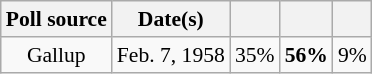<table class="wikitable" style="font-size:90%;text-align:center;">
<tr>
<th>Poll source</th>
<th>Date(s)</th>
<th></th>
<th></th>
<th></th>
</tr>
<tr>
<td>Gallup</td>
<td>Feb. 7, 1958</td>
<td>35%</td>
<td><strong>56%</strong></td>
<td>9%</td>
</tr>
</table>
